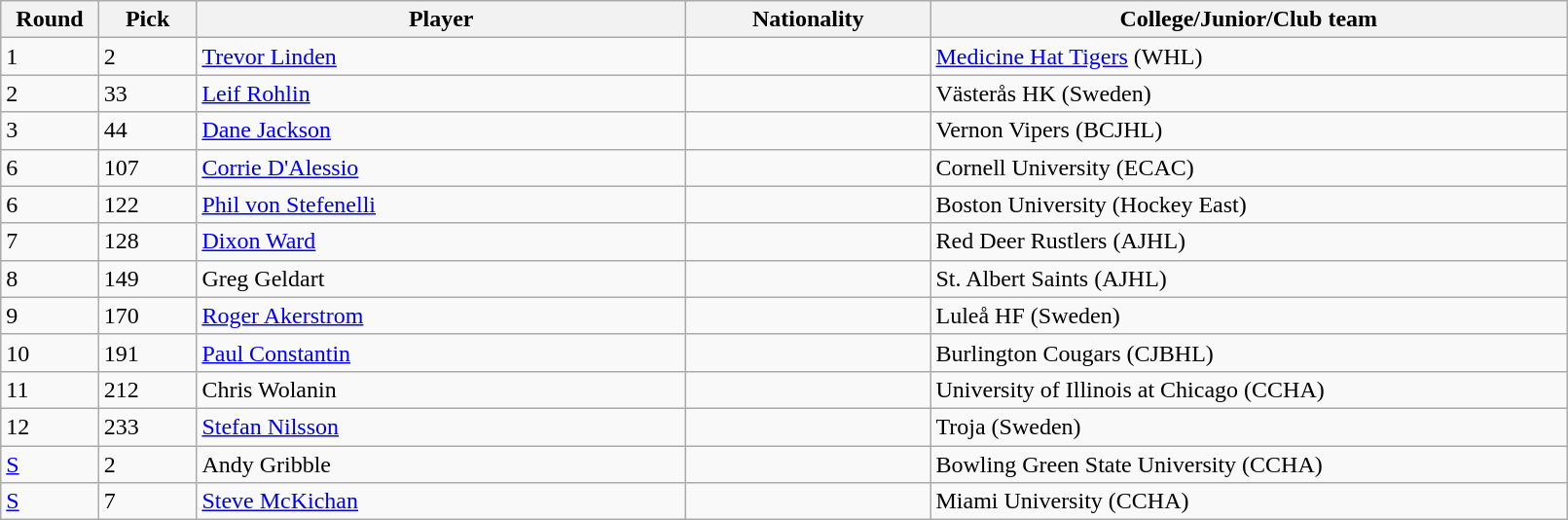<table class="wikitable">
<tr>
<th bgcolor="#DDDDFF" width="5%">Round</th>
<th bgcolor="#DDDDFF" width="5%">Pick</th>
<th bgcolor="#DDDDFF" width="25%">Player</th>
<th bgcolor="#DDDDFF" width="12.5%">Nationality</th>
<th bgcolor="#DDDDFF" width="32.5%">College/Junior/Club team</th>
</tr>
<tr>
<td>1</td>
<td>2</td>
<td><a href='#'>Trevor Linden</a></td>
<td></td>
<td><a href='#'>Medicine Hat Tigers</a> (WHL)</td>
</tr>
<tr>
<td>2</td>
<td>33</td>
<td><a href='#'>Leif Rohlin</a></td>
<td></td>
<td>Västerås HK (Sweden)</td>
</tr>
<tr>
<td>3</td>
<td>44</td>
<td><a href='#'>Dane Jackson</a></td>
<td></td>
<td>Vernon Vipers (BCJHL)</td>
</tr>
<tr>
<td>6</td>
<td>107</td>
<td><a href='#'>Corrie D'Alessio</a></td>
<td></td>
<td>Cornell University (ECAC)</td>
</tr>
<tr>
<td>6</td>
<td>122</td>
<td><a href='#'>Phil von Stefenelli</a></td>
<td></td>
<td>Boston University (Hockey East)</td>
</tr>
<tr>
<td>7</td>
<td>128</td>
<td><a href='#'>Dixon Ward</a></td>
<td></td>
<td>Red Deer Rustlers (AJHL)</td>
</tr>
<tr>
<td>8</td>
<td>149</td>
<td>Greg Geldart</td>
<td></td>
<td>St. Albert Saints (AJHL)</td>
</tr>
<tr>
<td>9</td>
<td>170</td>
<td><a href='#'>Roger Akerstrom</a></td>
<td></td>
<td>Luleå HF (Sweden)</td>
</tr>
<tr>
<td>10</td>
<td>191</td>
<td><a href='#'>Paul Constantin</a></td>
<td></td>
<td>Burlington Cougars (CJBHL)</td>
</tr>
<tr>
<td>11</td>
<td>212</td>
<td>Chris Wolanin</td>
<td></td>
<td>University of Illinois at Chicago (CCHA)</td>
</tr>
<tr>
<td>12</td>
<td>233</td>
<td><a href='#'>Stefan Nilsson</a></td>
<td></td>
<td>Troja (Sweden)</td>
</tr>
<tr>
<td><a href='#'>S</a></td>
<td>2</td>
<td>Andy Gribble</td>
<td></td>
<td>Bowling Green State University (CCHA)</td>
</tr>
<tr>
<td><a href='#'>S</a></td>
<td>7</td>
<td><a href='#'>Steve McKichan</a></td>
<td></td>
<td>Miami University (CCHA)</td>
</tr>
</table>
